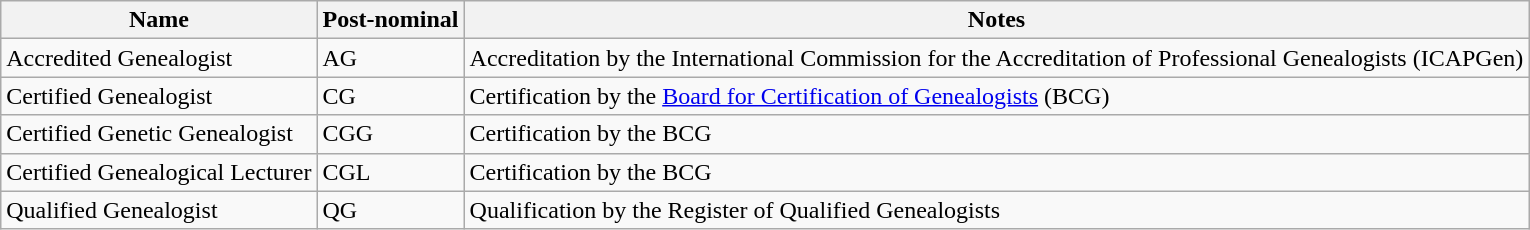<table class="wikitable">
<tr>
<th>Name</th>
<th>Post-nominal</th>
<th>Notes</th>
</tr>
<tr>
<td>Accredited Genealogist</td>
<td>AG</td>
<td>Accreditation by the International Commission for the Accreditation of Professional Genealogists (ICAPGen)</td>
</tr>
<tr>
<td>Certified Genealogist</td>
<td>CG</td>
<td>Certification by the <a href='#'>Board for Certification of Genealogists</a> (BCG)</td>
</tr>
<tr>
<td>Certified Genetic Genealogist</td>
<td>CGG</td>
<td>Certification by the BCG</td>
</tr>
<tr>
<td>Certified Genealogical Lecturer</td>
<td>CGL</td>
<td>Certification by the BCG</td>
</tr>
<tr>
<td>Qualified Genealogist</td>
<td>QG</td>
<td>Qualification by the Register of Qualified Genealogists</td>
</tr>
</table>
